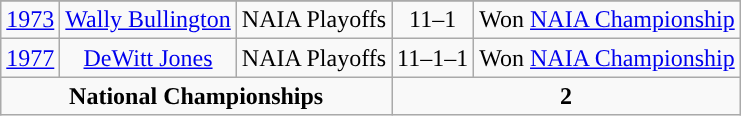<table class="wikitable" style="text-align:center;">
<tr>
</tr>
<tr style="text-align:center;">
<td><a href='#'>1973</a></td>
<td><a href='#'>Wally Bullington</a></td>
<td>NAIA Playoffs</td>
<td>11–1</td>
<td>Won <a href='#'>NAIA Championship</a></td>
</tr>
<tr align="center">
<td><a href='#'>1977</a></td>
<td><a href='#'>DeWitt Jones</a></td>
<td>NAIA Playoffs</td>
<td>11–1–1</td>
<td>Won <a href='#'>NAIA Championship</a></td>
</tr>
<tr align="center">
<td colspan=3><strong>National Championships</strong></td>
<td colspan=3><strong>2</strong></td>
</tr>
</table>
